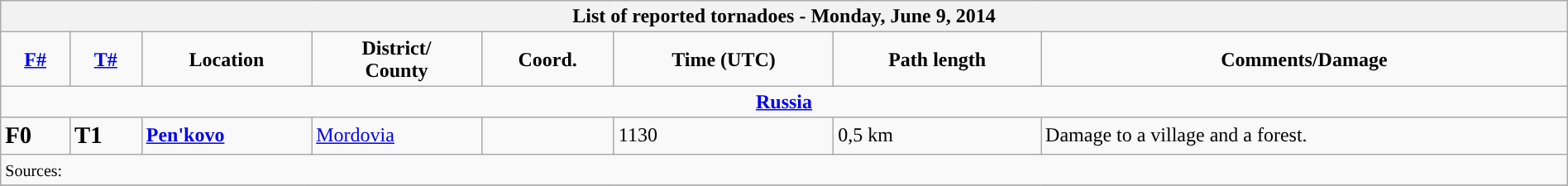<table class="wikitable collapsible" width="100%">
<tr>
<th colspan="8">List of reported tornadoes - Monday, June 9, 2014</th>
</tr>
<tr>
<td style="text-align: center;"><strong><a href='#'>F#</a></strong></td>
<td style="text-align: center;"><strong><a href='#'>T#</a></strong></td>
<td style="text-align: center;"><strong>Location</strong></td>
<td style="text-align: center;"><strong>District/<br>County</strong></td>
<td style="text-align: center;"><strong>Coord.</strong></td>
<td style="text-align: center;"><strong>Time (UTC)</strong></td>
<td style="text-align: center;"><strong>Path length</strong></td>
<td style="text-align: center;"><strong>Comments/Damage</strong></td>
</tr>
<tr>
<td colspan="8" align=center><strong><a href='#'>Russia</a></strong></td>
</tr>
<tr>
<td><big><strong>F0</strong></big></td>
<td><big><strong>T1</strong></big></td>
<td><strong><a href='#'>Pen'kovo</a></strong></td>
<td><a href='#'>Mordovia</a></td>
<td></td>
<td>1130</td>
<td>0,5 km</td>
<td>Damage to a village and a forest.</td>
</tr>
<tr>
<td colspan="8"><small>Sources:</small></td>
</tr>
<tr>
</tr>
</table>
